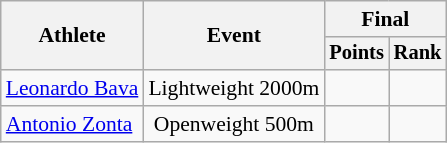<table class=wikitable style="font-size:90%">
<tr>
<th rowspan="2">Athlete</th>
<th rowspan="2">Event</th>
<th colspan="2">Final</th>
</tr>
<tr style="font-size:95%">
<th>Points</th>
<th>Rank</th>
</tr>
<tr align=center>
<td align=left><a href='#'>Leonardo Bava</a></td>
<td>Lightweight 2000m</td>
<td></td>
<td></td>
</tr>
<tr align=center>
<td align=left><a href='#'>Antonio Zonta</a></td>
<td>Openweight 500m</td>
<td></td>
<td></td>
</tr>
</table>
